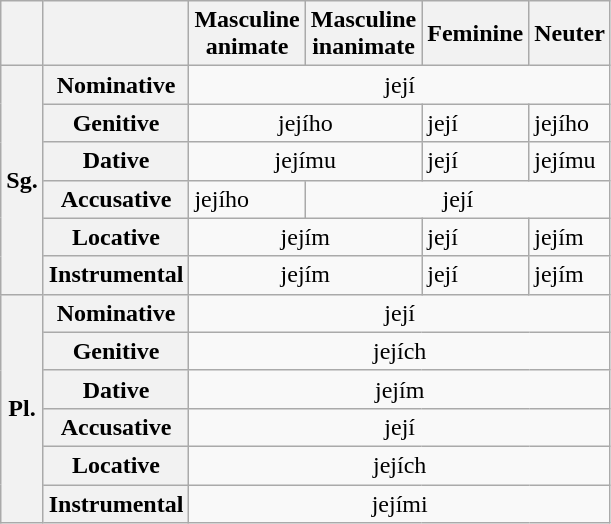<table class=wikitable>
<tr>
<th> </th>
<th> </th>
<th>Masculine<br>animate</th>
<th>Masculine<br>inanimate</th>
<th>Feminine</th>
<th>Neuter</th>
</tr>
<tr>
<th rowspan="6">Sg.</th>
<th>Nominative</th>
<td colspan=4 align=center>její</td>
</tr>
<tr>
<th>Genitive</th>
<td colspan=2 align=center>jejího</td>
<td>její</td>
<td>jejího</td>
</tr>
<tr>
<th>Dative</th>
<td colspan=2 align=center>jejímu</td>
<td>její</td>
<td>jejímu</td>
</tr>
<tr>
<th>Accusative</th>
<td>jejího</td>
<td colspan=3 align=center>její</td>
</tr>
<tr>
<th>Locative</th>
<td colspan=2 align=center>jejím</td>
<td>její</td>
<td>jejím</td>
</tr>
<tr>
<th>Instrumental</th>
<td colspan=2 align=center>jejím</td>
<td>její</td>
<td>jejím</td>
</tr>
<tr>
<th rowspan="6">Pl.</th>
<th>Nominative</th>
<td colspan=4 align=center>její</td>
</tr>
<tr>
<th>Genitive</th>
<td colspan=4 align=center>jejích</td>
</tr>
<tr>
<th>Dative</th>
<td colspan=4 align=center>jejím</td>
</tr>
<tr>
<th>Accusative</th>
<td colspan=4 align=center>její</td>
</tr>
<tr>
<th>Locative</th>
<td colspan=4 align=center>jejích</td>
</tr>
<tr>
<th>Instrumental</th>
<td colspan=4 align=center>jejími</td>
</tr>
</table>
